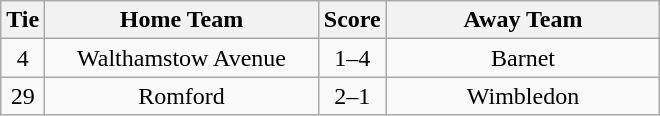<table class="wikitable" style="text-align:center;">
<tr>
<th width=20>Tie</th>
<th width=175>Home Team</th>
<th width=20>Score</th>
<th width=175>Away Team</th>
</tr>
<tr>
<td>4</td>
<td>Walthamstow Avenue</td>
<td>1–4</td>
<td>Barnet</td>
</tr>
<tr>
<td>29</td>
<td>Romford</td>
<td>2–1</td>
<td>Wimbledon</td>
</tr>
</table>
